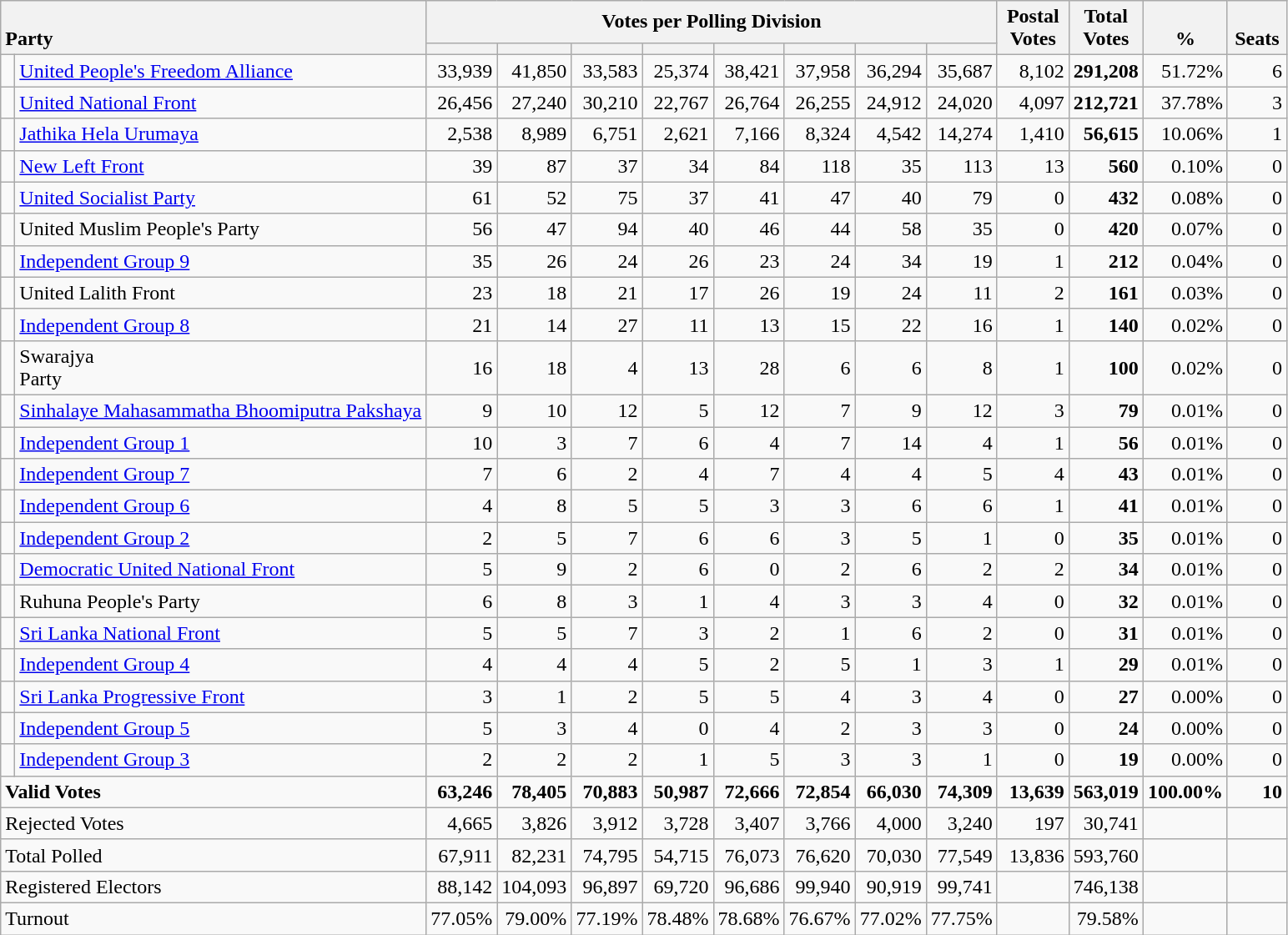<table class="wikitable" border="1" style="text-align:right;">
<tr>
<th style="text-align:left; vertical-align:bottom;" rowspan="2" colspan="2">Party</th>
<th colspan=8>Votes per Polling Division</th>
<th rowspan="2" style="vertical-align:bottom; text-align:center; width:50px;">Postal<br>Votes</th>
<th rowspan="2" style="vertical-align:bottom; text-align:center; width:50px;">Total Votes</th>
<th rowspan="2" style="vertical-align:bottom; text-align:center; width:50px;">%</th>
<th rowspan="2" style="vertical-align:bottom; text-align:center; width:40px;">Seats</th>
</tr>
<tr>
<th></th>
<th></th>
<th></th>
<th></th>
<th></th>
<th></th>
<th></th>
<th></th>
</tr>
<tr>
<td bgcolor=> </td>
<td align=left><a href='#'>United People's Freedom Alliance</a></td>
<td>33,939</td>
<td>41,850</td>
<td>33,583</td>
<td>25,374</td>
<td>38,421</td>
<td>37,958</td>
<td>36,294</td>
<td>35,687</td>
<td>8,102</td>
<td><strong>291,208</strong></td>
<td>51.72%</td>
<td>6</td>
</tr>
<tr>
<td bgcolor=> </td>
<td align=left><a href='#'>United National Front</a></td>
<td>26,456</td>
<td>27,240</td>
<td>30,210</td>
<td>22,767</td>
<td>26,764</td>
<td>26,255</td>
<td>24,912</td>
<td>24,020</td>
<td>4,097</td>
<td><strong>212,721</strong></td>
<td>37.78%</td>
<td>3</td>
</tr>
<tr>
<td bgcolor=> </td>
<td align=left><a href='#'>Jathika Hela Urumaya</a></td>
<td>2,538</td>
<td>8,989</td>
<td>6,751</td>
<td>2,621</td>
<td>7,166</td>
<td>8,324</td>
<td>4,542</td>
<td>14,274</td>
<td>1,410</td>
<td><strong>56,615</strong></td>
<td>10.06%</td>
<td>1</td>
</tr>
<tr>
<td bgcolor=> </td>
<td align=left><a href='#'>New Left Front</a> </td>
<td>39</td>
<td>87</td>
<td>37</td>
<td>34</td>
<td>84</td>
<td>118</td>
<td>35</td>
<td>113</td>
<td>13</td>
<td><strong>560</strong></td>
<td>0.10%</td>
<td>0</td>
</tr>
<tr>
<td bgcolor=> </td>
<td align=left><a href='#'>United Socialist Party</a></td>
<td>61</td>
<td>52</td>
<td>75</td>
<td>37</td>
<td>41</td>
<td>47</td>
<td>40</td>
<td>79</td>
<td>0</td>
<td><strong>432</strong></td>
<td>0.08%</td>
<td>0</td>
</tr>
<tr>
<td bgcolor=> </td>
<td align=left>United Muslim People's Party</td>
<td>56</td>
<td>47</td>
<td>94</td>
<td>40</td>
<td>46</td>
<td>44</td>
<td>58</td>
<td>35</td>
<td>0</td>
<td><strong>420</strong></td>
<td>0.07%</td>
<td>0</td>
</tr>
<tr>
<td bgcolor=> </td>
<td align=left><a href='#'>Independent Group 9</a></td>
<td>35</td>
<td>26</td>
<td>24</td>
<td>26</td>
<td>23</td>
<td>24</td>
<td>34</td>
<td>19</td>
<td>1</td>
<td><strong>212</strong></td>
<td>0.04%</td>
<td>0</td>
</tr>
<tr>
<td bgcolor=> </td>
<td align=left>United Lalith Front</td>
<td>23</td>
<td>18</td>
<td>21</td>
<td>17</td>
<td>26</td>
<td>19</td>
<td>24</td>
<td>11</td>
<td>2</td>
<td><strong>161</strong></td>
<td>0.03%</td>
<td>0</td>
</tr>
<tr>
<td bgcolor=> </td>
<td align=left><a href='#'>Independent Group 8</a></td>
<td>21</td>
<td>14</td>
<td>27</td>
<td>11</td>
<td>13</td>
<td>15</td>
<td>22</td>
<td>16</td>
<td>1</td>
<td><strong>140</strong></td>
<td>0.02%</td>
<td>0</td>
</tr>
<tr>
<td bgcolor=> </td>
<td align=left>Swarajya<br>Party</td>
<td>16</td>
<td>18</td>
<td>4</td>
<td>13</td>
<td>28</td>
<td>6</td>
<td>6</td>
<td>8</td>
<td>1</td>
<td><strong>100</strong></td>
<td>0.02%</td>
<td>0</td>
</tr>
<tr>
<td bgcolor=> </td>
<td align=left><a href='#'>Sinhalaye Mahasammatha Bhoomiputra Pakshaya</a></td>
<td>9</td>
<td>10</td>
<td>12</td>
<td>5</td>
<td>12</td>
<td>7</td>
<td>9</td>
<td>12</td>
<td>3</td>
<td><strong>79</strong></td>
<td>0.01%</td>
<td>0</td>
</tr>
<tr>
<td bgcolor=> </td>
<td align=left><a href='#'>Independent Group 1</a></td>
<td>10</td>
<td>3</td>
<td>7</td>
<td>6</td>
<td>4</td>
<td>7</td>
<td>14</td>
<td>4</td>
<td>1</td>
<td><strong>56</strong></td>
<td>0.01%</td>
<td>0</td>
</tr>
<tr>
<td bgcolor=> </td>
<td align=left><a href='#'>Independent Group 7</a></td>
<td>7</td>
<td>6</td>
<td>2</td>
<td>4</td>
<td>7</td>
<td>4</td>
<td>4</td>
<td>5</td>
<td>4</td>
<td><strong>43</strong></td>
<td>0.01%</td>
<td>0</td>
</tr>
<tr>
<td bgcolor=> </td>
<td align=left><a href='#'>Independent Group 6</a></td>
<td>4</td>
<td>8</td>
<td>5</td>
<td>5</td>
<td>3</td>
<td>3</td>
<td>6</td>
<td>6</td>
<td>1</td>
<td><strong>41</strong></td>
<td>0.01%</td>
<td>0</td>
</tr>
<tr>
<td bgcolor=> </td>
<td align=left><a href='#'>Independent Group 2</a></td>
<td>2</td>
<td>5</td>
<td>7</td>
<td>6</td>
<td>6</td>
<td>3</td>
<td>5</td>
<td>1</td>
<td>0</td>
<td><strong>35</strong></td>
<td>0.01%</td>
<td>0</td>
</tr>
<tr>
<td bgcolor=> </td>
<td align=left><a href='#'>Democratic United National Front</a></td>
<td>5</td>
<td>9</td>
<td>2</td>
<td>6</td>
<td>0</td>
<td>2</td>
<td>6</td>
<td>2</td>
<td>2</td>
<td><strong>34</strong></td>
<td>0.01%</td>
<td>0</td>
</tr>
<tr>
<td bgcolor=> </td>
<td align=left>Ruhuna People's Party</td>
<td>6</td>
<td>8</td>
<td>3</td>
<td>1</td>
<td>4</td>
<td>3</td>
<td>3</td>
<td>4</td>
<td>0</td>
<td><strong>32</strong></td>
<td>0.01%</td>
<td>0</td>
</tr>
<tr>
<td bgcolor=> </td>
<td align=left><a href='#'>Sri Lanka National Front</a></td>
<td>5</td>
<td>5</td>
<td>7</td>
<td>3</td>
<td>2</td>
<td>1</td>
<td>6</td>
<td>2</td>
<td>0</td>
<td><strong>31</strong></td>
<td>0.01%</td>
<td>0</td>
</tr>
<tr>
<td bgcolor=> </td>
<td align=left><a href='#'>Independent Group 4</a></td>
<td>4</td>
<td>4</td>
<td>4</td>
<td>5</td>
<td>2</td>
<td>5</td>
<td>1</td>
<td>3</td>
<td>1</td>
<td><strong>29</strong></td>
<td>0.01%</td>
<td>0</td>
</tr>
<tr>
<td bgcolor=> </td>
<td align=left><a href='#'>Sri Lanka Progressive Front</a></td>
<td>3</td>
<td>1</td>
<td>2</td>
<td>5</td>
<td>5</td>
<td>4</td>
<td>3</td>
<td>4</td>
<td>0</td>
<td><strong>27</strong></td>
<td>0.00%</td>
<td>0</td>
</tr>
<tr>
<td bgcolor=> </td>
<td align=left><a href='#'>Independent Group 5</a></td>
<td>5</td>
<td>3</td>
<td>4</td>
<td>0</td>
<td>4</td>
<td>2</td>
<td>3</td>
<td>3</td>
<td>0</td>
<td><strong>24</strong></td>
<td>0.00%</td>
<td>0</td>
</tr>
<tr>
<td bgcolor=> </td>
<td align=left><a href='#'>Independent Group 3</a></td>
<td>2</td>
<td>2</td>
<td>2</td>
<td>1</td>
<td>5</td>
<td>3</td>
<td>3</td>
<td>1</td>
<td>0</td>
<td><strong>19</strong></td>
<td>0.00%</td>
<td>0</td>
</tr>
<tr>
<td align=left colspan=2><strong>Valid Votes</strong></td>
<td><strong>63,246</strong></td>
<td><strong>78,405</strong></td>
<td><strong>70,883</strong></td>
<td><strong>50,987</strong></td>
<td><strong>72,666</strong></td>
<td><strong>72,854</strong></td>
<td><strong>66,030</strong></td>
<td><strong>74,309</strong></td>
<td><strong>13,639</strong></td>
<td><strong>563,019</strong></td>
<td><strong>100.00%</strong></td>
<td><strong>10</strong></td>
</tr>
<tr>
<td align=left colspan=2>Rejected Votes</td>
<td>4,665</td>
<td>3,826</td>
<td>3,912</td>
<td>3,728</td>
<td>3,407</td>
<td>3,766</td>
<td>4,000</td>
<td>3,240</td>
<td>197</td>
<td>30,741</td>
<td></td>
<td></td>
</tr>
<tr>
<td align=left colspan=2>Total Polled</td>
<td>67,911</td>
<td>82,231</td>
<td>74,795</td>
<td>54,715</td>
<td>76,073</td>
<td>76,620</td>
<td>70,030</td>
<td>77,549</td>
<td>13,836</td>
<td>593,760</td>
<td></td>
<td></td>
</tr>
<tr>
<td align=left colspan=2>Registered Electors</td>
<td>88,142</td>
<td>104,093</td>
<td>96,897</td>
<td>69,720</td>
<td>96,686</td>
<td>99,940</td>
<td>90,919</td>
<td>99,741</td>
<td></td>
<td>746,138</td>
<td></td>
<td></td>
</tr>
<tr>
<td align=left colspan=2>Turnout</td>
<td>77.05%</td>
<td>79.00%</td>
<td>77.19%</td>
<td>78.48%</td>
<td>78.68%</td>
<td>76.67%</td>
<td>77.02%</td>
<td>77.75%</td>
<td></td>
<td>79.58%</td>
<td></td>
<td></td>
</tr>
</table>
